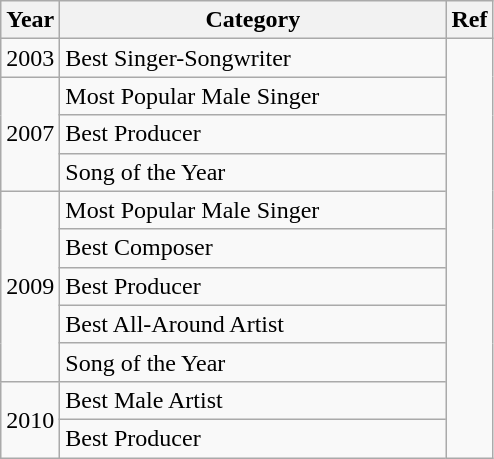<table class="wikitable">
<tr>
<th>Year</th>
<th width="250">Category</th>
<th>Ref</th>
</tr>
<tr>
<td>2003</td>
<td>Best Singer-Songwriter</td>
<td rowspan="11" align="center"></td>
</tr>
<tr>
<td rowspan="3">2007</td>
<td>Most Popular Male Singer</td>
</tr>
<tr>
<td>Best Producer</td>
</tr>
<tr>
<td>Song of the Year</td>
</tr>
<tr>
<td rowspan="5">2009</td>
<td>Most Popular Male Singer</td>
</tr>
<tr>
<td>Best Composer</td>
</tr>
<tr>
<td>Best Producer</td>
</tr>
<tr>
<td>Best All-Around Artist</td>
</tr>
<tr>
<td>Song of the Year</td>
</tr>
<tr>
<td rowspan="2">2010</td>
<td>Best Male Artist</td>
</tr>
<tr>
<td>Best Producer</td>
</tr>
</table>
